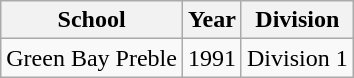<table class="wikitable">
<tr>
<th>School</th>
<th>Year</th>
<th>Division</th>
</tr>
<tr>
<td>Green Bay Preble</td>
<td>1991</td>
<td>Division 1</td>
</tr>
</table>
